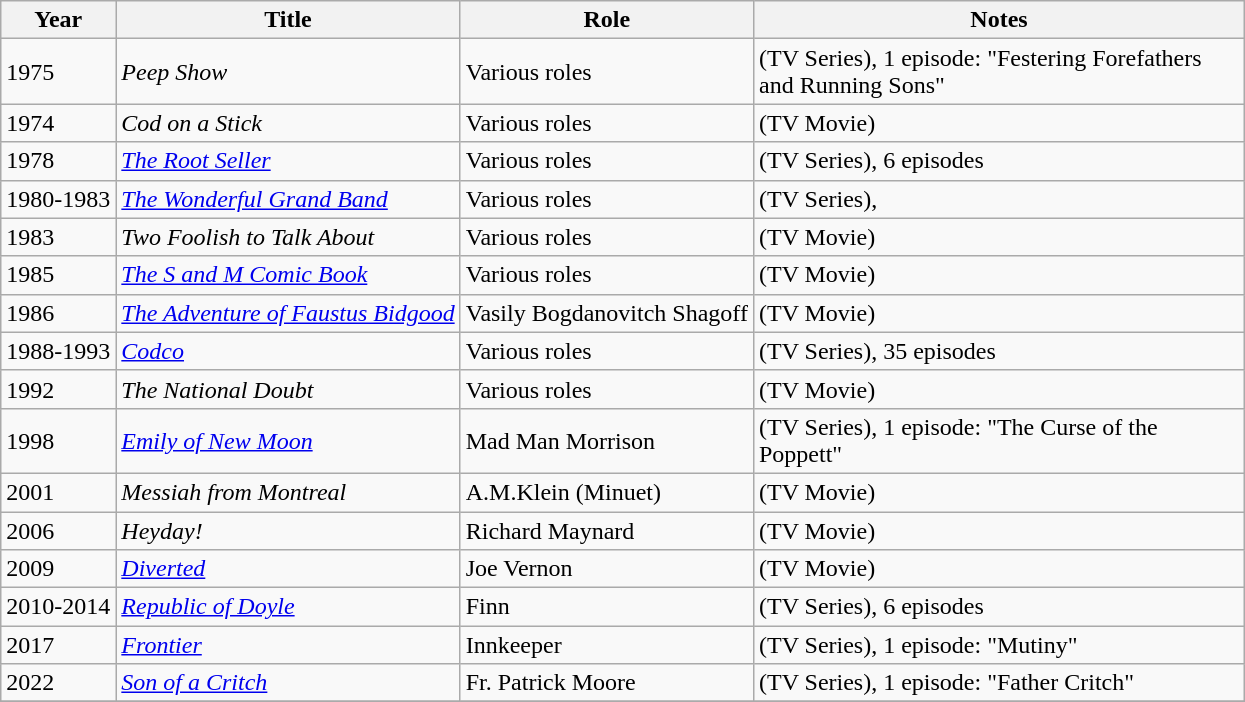<table class="wikitable sortable">
<tr>
<th>Year</th>
<th>Title</th>
<th>Role</th>
<th class="unsortable" style="width:20em;">Notes</th>
</tr>
<tr>
<td>1975</td>
<td><em>Peep Show</em></td>
<td>Various roles</td>
<td>(TV Series), 1 episode: "Festering Forefathers and Running Sons"</td>
</tr>
<tr>
<td>1974</td>
<td><em>Cod on a Stick</em></td>
<td>Various roles</td>
<td>(TV Movie)</td>
</tr>
<tr>
<td>1978</td>
<td data-sort-value="Root Seller, The"><em><a href='#'>The Root Seller</a></em></td>
<td>Various roles</td>
<td>(TV Series), 6 episodes</td>
</tr>
<tr>
<td>1980-1983</td>
<td data-sort-value="Wonderful Grand Band, The"><em><a href='#'>The Wonderful Grand Band</a></em></td>
<td>Various roles</td>
<td>(TV Series),</td>
</tr>
<tr>
<td>1983</td>
<td><em>Two Foolish to Talk About</em></td>
<td>Various roles</td>
<td>(TV Movie)</td>
</tr>
<tr>
<td>1985</td>
<td data-sort-value="S and M Comic Book, The"><em><a href='#'>The S and M Comic Book</a></em></td>
<td>Various roles</td>
<td>(TV Movie)</td>
</tr>
<tr>
<td>1986</td>
<td data-sort-value="Adventure of Faustus Bidgood, The"><em><a href='#'>The Adventure of Faustus Bidgood</a></em></td>
<td>Vasily Bogdanovitch Shagoff</td>
<td>(TV Movie)</td>
</tr>
<tr>
<td>1988-1993</td>
<td><em><a href='#'>Codco</a></em></td>
<td>Various roles</td>
<td>(TV Series), 35 episodes</td>
</tr>
<tr>
<td>1992</td>
<td data-sort-value="National Doubt, The"><em>The National Doubt</em></td>
<td>Various roles</td>
<td>(TV Movie)</td>
</tr>
<tr>
<td>1998</td>
<td><em><a href='#'>Emily of New Moon</a></em></td>
<td>Mad Man Morrison</td>
<td>(TV Series), 1 episode: "The Curse of the Poppett"</td>
</tr>
<tr>
<td>2001</td>
<td><em>Messiah from Montreal</em></td>
<td>A.M.Klein (Minuet)</td>
<td>(TV Movie)</td>
</tr>
<tr>
<td>2006</td>
<td><em>Heyday!</em></td>
<td>Richard Maynard</td>
<td>(TV Movie)</td>
</tr>
<tr>
<td>2009</td>
<td><em><a href='#'>Diverted</a></em></td>
<td>Joe Vernon</td>
<td>(TV Movie)</td>
</tr>
<tr>
<td>2010-2014</td>
<td><em><a href='#'>Republic of Doyle</a></em></td>
<td>Finn</td>
<td>(TV Series), 6 episodes</td>
</tr>
<tr>
<td>2017</td>
<td><em><a href='#'>Frontier</a></em></td>
<td>Innkeeper</td>
<td>(TV Series), 1 episode: "Mutiny"</td>
</tr>
<tr>
<td>2022</td>
<td><em><a href='#'>Son of a Critch</a></em></td>
<td>Fr. Patrick Moore</td>
<td>(TV Series), 1 episode: "Father Critch"</td>
</tr>
<tr>
</tr>
</table>
